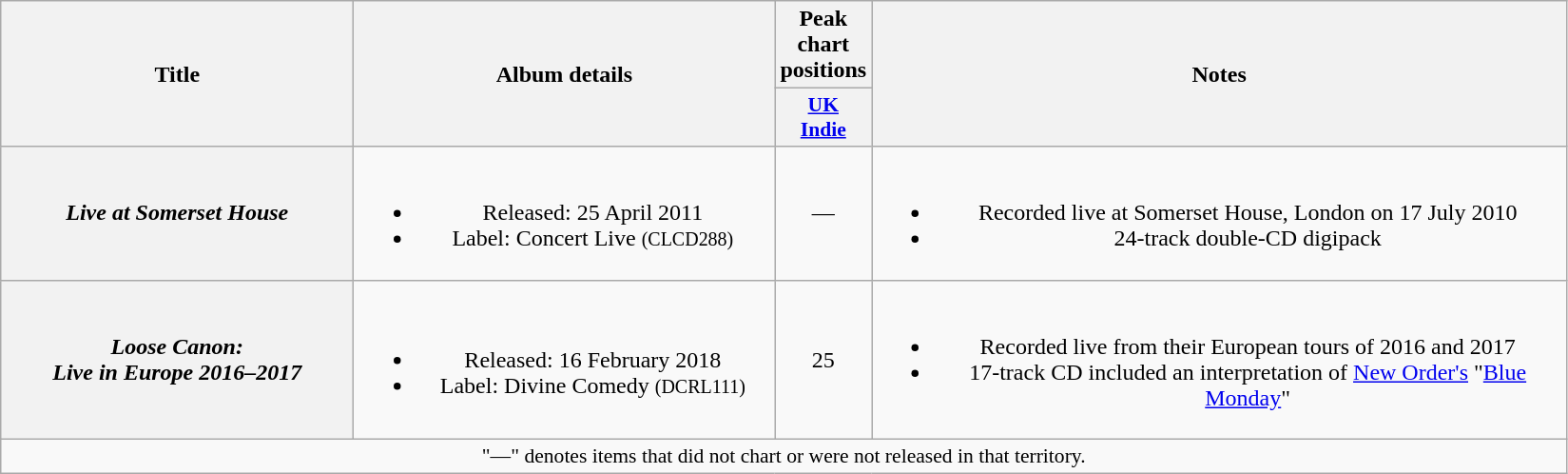<table class="wikitable plainrowheaders" style="text-align:center;">
<tr>
<th scope="col" rowspan="2" style="width:15em;">Title</th>
<th scope="col" rowspan="2" style="width:18em;">Album details</th>
<th scope="col" colspan="1">Peak chart positions</th>
<th scope="col" rowspan="2" style="width:30em;">Notes</th>
</tr>
<tr>
<th style="width:2em;font-size:90%;"><a href='#'>UK<br>Indie</a><br></th>
</tr>
<tr>
<th scope="row"><em>Live at Somerset House</em></th>
<td><br><ul><li>Released: 25 April 2011</li><li>Label: Concert Live <small>(CLCD288)</small></li></ul></td>
<td>—</td>
<td><br><ul><li>Recorded live at Somerset House, London on 17 July 2010</li><li>24-track double-CD digipack</li></ul></td>
</tr>
<tr>
<th scope="row"><em>Loose Canon: <br>Live in Europe 2016–2017</em></th>
<td><br><ul><li>Released: 16 February 2018</li><li>Label: Divine Comedy <small>(DCRL111)</small></li></ul></td>
<td>25</td>
<td><br><ul><li>Recorded live from their European tours of 2016 and 2017</li><li>17-track CD included an interpretation of <a href='#'>New Order's</a> "<a href='#'>Blue Monday</a>"</li></ul></td>
</tr>
<tr>
<td align="center" colspan="15" style="font-size:90%">"—" denotes items that did not chart or were not released in that territory.</td>
</tr>
</table>
